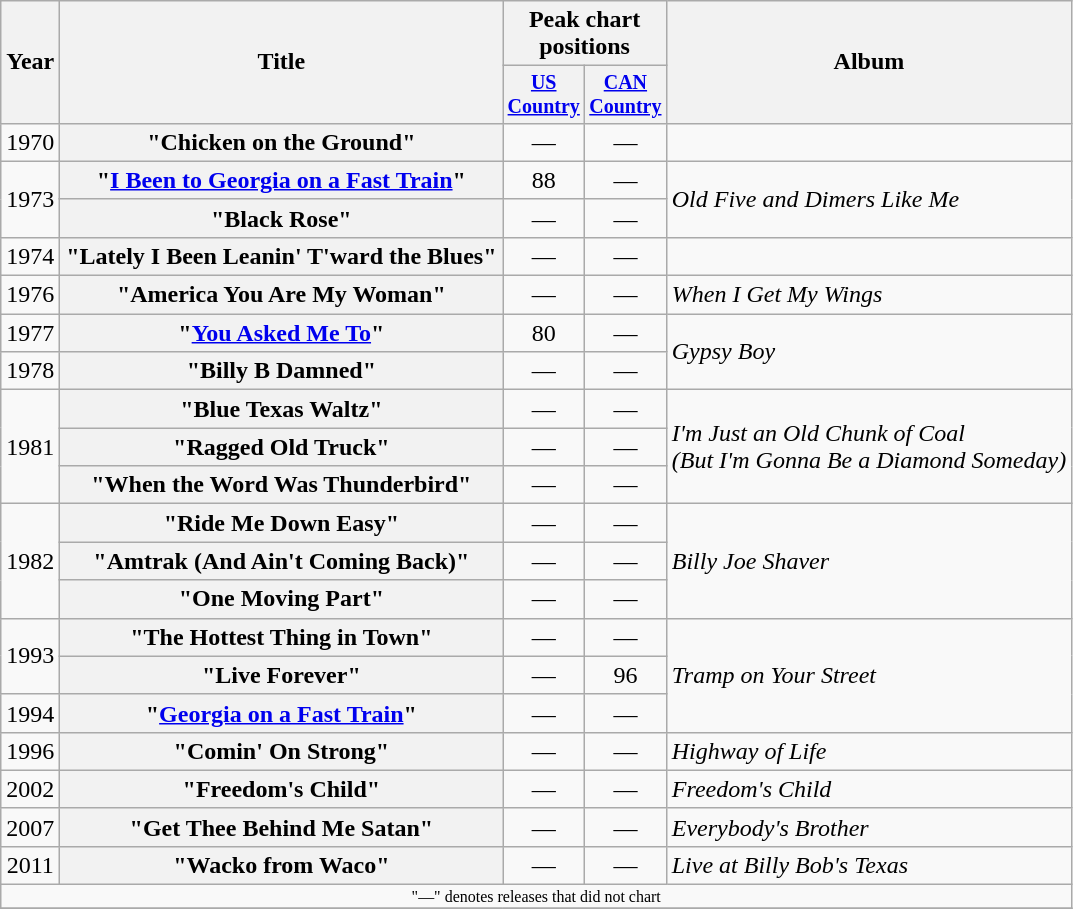<table class="wikitable plainrowheaders" style="text-align:center;">
<tr>
<th rowspan="2">Year</th>
<th rowspan="2" style="width:18em;">Title</th>
<th colspan="2">Peak chart<br>positions</th>
<th rowspan="2">Album</th>
</tr>
<tr style="font-size:smaller;">
<th style="width:45px;"><a href='#'>US Country</a></th>
<th style="width:45px;"><a href='#'>CAN Country</a></th>
</tr>
<tr>
<td>1970</td>
<th scope="row">"Chicken on the Ground"</th>
<td>—</td>
<td>—</td>
<td></td>
</tr>
<tr>
<td rowspan="2">1973</td>
<th scope="row">"<a href='#'>I Been to Georgia on a Fast Train</a>"</th>
<td>88</td>
<td>—</td>
<td align="left" rowspan="2"><em>Old Five and Dimers Like Me</em></td>
</tr>
<tr>
<th scope="row">"Black Rose"</th>
<td>—</td>
<td>—</td>
</tr>
<tr>
<td>1974</td>
<th scope="row">"Lately I Been Leanin' T'ward the Blues"</th>
<td>—</td>
<td>—</td>
<td></td>
</tr>
<tr>
<td>1976</td>
<th scope="row">"America You Are My Woman"</th>
<td>—</td>
<td>—</td>
<td align="left"><em>When I Get My Wings</em></td>
</tr>
<tr>
<td>1977</td>
<th scope="row">"<a href='#'>You Asked Me To</a>"</th>
<td>80</td>
<td>—</td>
<td align="left" rowspan="2"><em>Gypsy Boy</em></td>
</tr>
<tr>
<td>1978</td>
<th scope="row">"Billy B Damned"</th>
<td>—</td>
<td>—</td>
</tr>
<tr>
<td rowspan="3">1981</td>
<th scope="row">"Blue Texas Waltz"</th>
<td>—</td>
<td>—</td>
<td align="left" rowspan="3"><em>I'm Just an Old Chunk of Coal<br>(But I'm Gonna Be a Diamond Someday)</em></td>
</tr>
<tr>
<th scope="row">"Ragged Old Truck"</th>
<td>—</td>
<td>—</td>
</tr>
<tr>
<th scope="row">"When the Word Was Thunderbird"</th>
<td>—</td>
<td>—</td>
</tr>
<tr>
<td rowspan="3">1982</td>
<th scope="row">"Ride Me Down Easy"</th>
<td>—</td>
<td>—</td>
<td align="left" rowspan="3"><em>Billy Joe Shaver</em></td>
</tr>
<tr>
<th scope="row">"Amtrak (And Ain't Coming Back)"</th>
<td>—</td>
<td>—</td>
</tr>
<tr>
<th scope="row">"One Moving Part"</th>
<td>—</td>
<td>—</td>
</tr>
<tr>
<td rowspan="2">1993</td>
<th scope="row">"The Hottest Thing in Town"</th>
<td>—</td>
<td>—</td>
<td align="left" rowspan="3"><em>Tramp on Your Street</em></td>
</tr>
<tr>
<th scope="row">"Live Forever"</th>
<td>—</td>
<td>96</td>
</tr>
<tr>
<td>1994</td>
<th scope="row">"<a href='#'>Georgia on a Fast Train</a>"</th>
<td>—</td>
<td>—</td>
</tr>
<tr>
<td>1996</td>
<th scope="row">"Comin' On Strong"</th>
<td>—</td>
<td>—</td>
<td align="left"><em>Highway of Life</em></td>
</tr>
<tr>
<td>2002</td>
<th scope="row">"Freedom's Child"</th>
<td>—</td>
<td>—</td>
<td align="left"><em>Freedom's Child</em></td>
</tr>
<tr>
<td>2007</td>
<th scope="row">"Get Thee Behind Me Satan"</th>
<td>—</td>
<td>—</td>
<td align="left"><em>Everybody's Brother</em></td>
</tr>
<tr>
<td>2011</td>
<th scope="row">"Wacko from Waco"</th>
<td>—</td>
<td>—</td>
<td align="left"><em>Live at Billy Bob's Texas</em></td>
</tr>
<tr>
<td colspan="5" style="font-size:8pt">"—" denotes releases that did not chart</td>
</tr>
<tr>
</tr>
</table>
